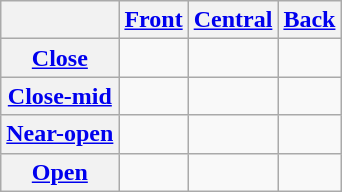<table class="wikitable" style="text-align: center;">
<tr>
<th></th>
<th><a href='#'>Front</a></th>
<th><a href='#'>Central</a></th>
<th><a href='#'>Back</a></th>
</tr>
<tr>
<th><a href='#'>Close</a></th>
<td></td>
<td></td>
<td></td>
</tr>
<tr>
<th><a href='#'>Close-mid</a></th>
<td></td>
<td></td>
<td></td>
</tr>
<tr>
<th><a href='#'>Near-open</a></th>
<td></td>
<td></td>
<td></td>
</tr>
<tr>
<th><a href='#'>Open</a></th>
<td></td>
<td></td>
<td></td>
</tr>
</table>
